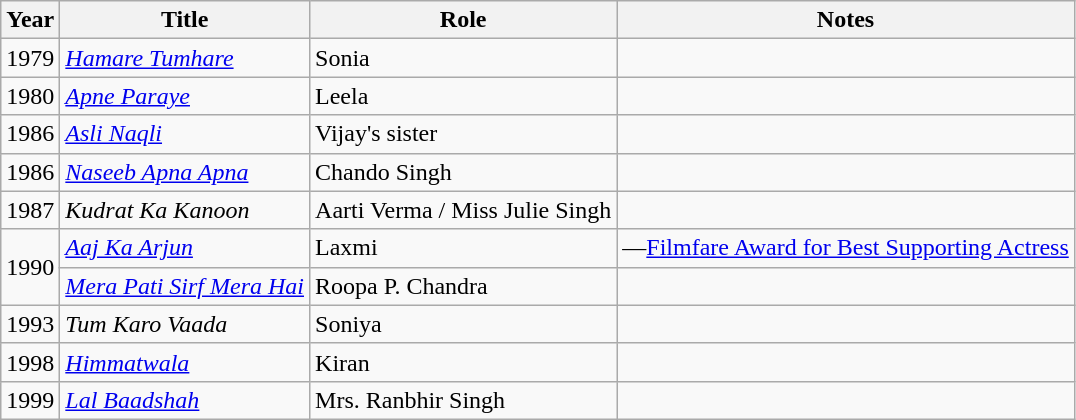<table class="wikitable sortable">
<tr>
<th scope="col">Year</th>
<th scope="col">Title</th>
<th scope="col">Role</th>
<th scope="col" class="unsortable">Notes</th>
</tr>
<tr>
<td>1979</td>
<td><em><a href='#'>Hamare Tumhare</a></em></td>
<td>Sonia</td>
<td></td>
</tr>
<tr>
<td>1980</td>
<td><em><a href='#'>Apne Paraye</a></em></td>
<td>Leela</td>
<td></td>
</tr>
<tr>
<td>1986</td>
<td><em><a href='#'>Asli Naqli</a></em></td>
<td>Vijay's sister</td>
<td></td>
</tr>
<tr>
<td>1986</td>
<td><em><a href='#'>Naseeb Apna Apna</a></em></td>
<td>Chando Singh</td>
<td></td>
</tr>
<tr>
<td>1987</td>
<td><em>Kudrat Ka Kanoon</em></td>
<td>Aarti Verma / Miss Julie Singh</td>
<td></td>
</tr>
<tr>
<td rowspan="2">1990</td>
<td><em><a href='#'>Aaj Ka Arjun</a></em></td>
<td>Laxmi</td>
<td>—<a href='#'>Filmfare Award for Best Supporting Actress</a></td>
</tr>
<tr>
<td><em><a href='#'>Mera Pati Sirf Mera Hai</a></em></td>
<td>Roopa P. Chandra</td>
<td></td>
</tr>
<tr>
<td>1993</td>
<td><em>Tum Karo Vaada</em></td>
<td>Soniya</td>
<td></td>
</tr>
<tr>
<td>1998</td>
<td><em><a href='#'>Himmatwala</a></em></td>
<td>Kiran</td>
<td></td>
</tr>
<tr>
<td>1999</td>
<td><em><a href='#'>Lal Baadshah</a></em></td>
<td>Mrs. Ranbhir Singh</td>
<td></td>
</tr>
</table>
